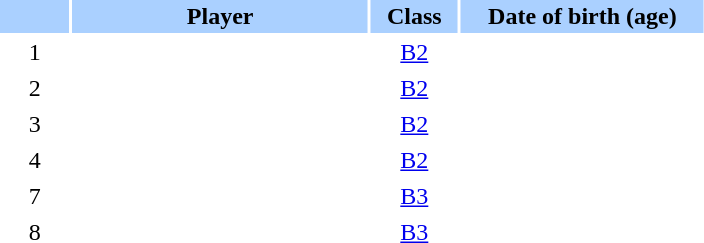<table class="sortable" border="0" cellspacing="2" cellpadding="2">
<tr style="background-color:#AAD0FF">
<th width=8%></th>
<th width=34%>Player</th>
<th width=10%>Class</th>
<th width=28%>Date of birth (age)</th>
</tr>
<tr>
<td style="text-align: center;">1</td>
<td></td>
<td style="text-align: center;"><a href='#'>B2</a></td>
<td style="text-align: center;"></td>
</tr>
<tr>
<td style="text-align: center;">2</td>
<td></td>
<td style="text-align: center;"><a href='#'>B2</a></td>
<td style="text-align: center;"></td>
</tr>
<tr>
<td style="text-align: center;">3</td>
<td></td>
<td style="text-align: center;"><a href='#'>B2</a></td>
<td style="text-align: center;"></td>
</tr>
<tr>
<td style="text-align: center;">4</td>
<td></td>
<td style="text-align: center;"><a href='#'>B2</a></td>
<td style="text-align: center;"></td>
</tr>
<tr>
<td style="text-align: center;">7</td>
<td></td>
<td style="text-align: center;"><a href='#'>B3</a></td>
<td style="text-align: center;"></td>
</tr>
<tr>
<td style="text-align: center;">8</td>
<td></td>
<td style="text-align: center;"><a href='#'>B3</a></td>
<td style="text-align: center;"></td>
</tr>
</table>
